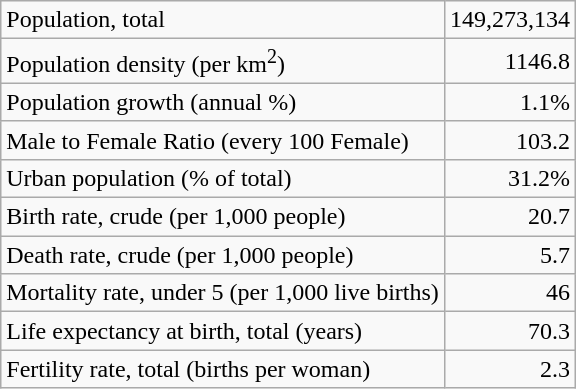<table class="wikitable">
<tr>
<td>Population, total</td>
<td style="text-align: right;">149,273,134</td>
</tr>
<tr>
<td>Population density (per km<sup>2</sup>)</td>
<td style="text-align: right;">1146.8</td>
</tr>
<tr>
<td>Population growth (annual %)</td>
<td style="text-align: right;">1.1%</td>
</tr>
<tr>
<td>Male to Female Ratio (every 100 Female)</td>
<td style="text-align: right;">103.2</td>
</tr>
<tr>
<td>Urban population (% of total)</td>
<td style="text-align: right;">31.2%</td>
</tr>
<tr>
<td>Birth rate, crude (per 1,000 people)</td>
<td style="text-align: right;">20.7</td>
</tr>
<tr>
<td>Death rate, crude (per 1,000 people)</td>
<td style="text-align: right;">5.7</td>
</tr>
<tr>
<td>Mortality rate, under 5 (per 1,000 live births)</td>
<td style="text-align: right;">46</td>
</tr>
<tr>
<td>Life expectancy at birth, total (years)</td>
<td style="text-align: right;">70.3</td>
</tr>
<tr>
<td>Fertility rate, total (births per woman)</td>
<td style="text-align: right;">2.3</td>
</tr>
</table>
